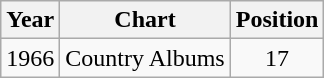<table class="wikitable">
<tr>
<th>Year</th>
<th>Chart</th>
<th>Position</th>
</tr>
<tr>
<td>1966</td>
<td>Country Albums</td>
<td align="center">17</td>
</tr>
</table>
